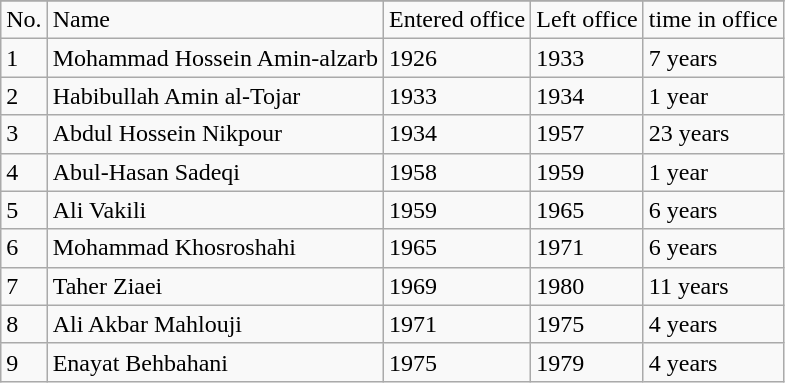<table class="wikitable">
<tr>
</tr>
<tr>
<td>No.</td>
<td>Name</td>
<td>Entered office</td>
<td>Left office</td>
<td>time in office</td>
</tr>
<tr>
<td>1</td>
<td>Mohammad Hossein Amin-alzarb</td>
<td>1926</td>
<td>1933</td>
<td>7 years</td>
</tr>
<tr>
<td>2</td>
<td>Habibullah Amin al-Tojar</td>
<td>1933</td>
<td>1934</td>
<td>1 year</td>
</tr>
<tr>
<td>3</td>
<td>Abdul Hossein Nikpour</td>
<td>1934</td>
<td>1957</td>
<td>23 years</td>
</tr>
<tr>
<td>4</td>
<td>Abul-Hasan Sadeqi</td>
<td>1958</td>
<td>1959</td>
<td>1 year</td>
</tr>
<tr>
<td>5</td>
<td>Ali Vakili</td>
<td>1959</td>
<td>1965</td>
<td>6 years</td>
</tr>
<tr>
<td>6</td>
<td>Mohammad Khosroshahi</td>
<td>1965</td>
<td>1971</td>
<td>6 years</td>
</tr>
<tr>
<td>7</td>
<td>Taher Ziaei</td>
<td>1969</td>
<td>1980</td>
<td>11 years</td>
</tr>
<tr>
<td>8</td>
<td>Ali Akbar Mahlouji</td>
<td>1971</td>
<td>1975</td>
<td>4 years</td>
</tr>
<tr>
<td>9</td>
<td>Enayat Behbahani</td>
<td>1975</td>
<td>1979</td>
<td>4 years</td>
</tr>
</table>
